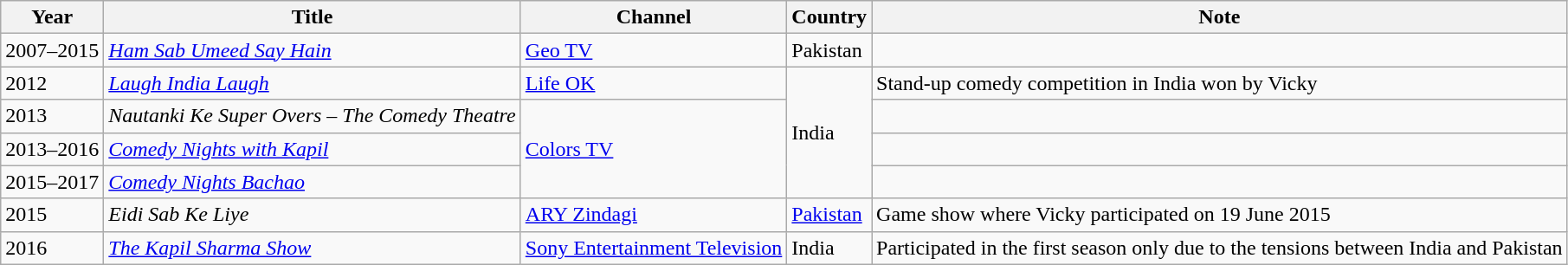<table class="wikitable sortable">
<tr>
<th>Year</th>
<th>Title</th>
<th>Channel</th>
<th>Country</th>
<th>Note</th>
</tr>
<tr>
<td>2007–2015</td>
<td><em><a href='#'>Ham Sab Umeed Say Hain</a></em></td>
<td><a href='#'>Geo TV</a></td>
<td>Pakistan</td>
<td></td>
</tr>
<tr>
<td>2012</td>
<td><em><a href='#'>Laugh India Laugh</a></em></td>
<td><a href='#'>Life OK</a></td>
<td rowspan="4">India</td>
<td>Stand-up comedy competition in India won by Vicky</td>
</tr>
<tr>
<td>2013</td>
<td><em>Nautanki Ke Super Overs – The Comedy Theatre</em></td>
<td rowspan="3"><a href='#'>Colors TV</a></td>
<td></td>
</tr>
<tr>
<td>2013–2016</td>
<td><em><a href='#'>Comedy Nights with Kapil</a></em></td>
<td></td>
</tr>
<tr>
<td>2015–2017</td>
<td><em><a href='#'>Comedy Nights Bachao</a></em></td>
<td></td>
</tr>
<tr>
<td>2015</td>
<td><em>Eidi Sab Ke Liye</em></td>
<td><a href='#'>ARY Zindagi</a></td>
<td><a href='#'>Pakistan</a></td>
<td>Game show where Vicky participated on 19 June 2015</td>
</tr>
<tr>
<td>2016</td>
<td><em><a href='#'>The Kapil Sharma Show</a></em></td>
<td><a href='#'>Sony Entertainment Television</a></td>
<td>India</td>
<td>Participated in the first season only due to the tensions between India and Pakistan</td>
</tr>
</table>
